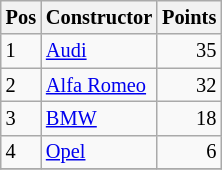<table class="wikitable"   style="font-size:   85%;">
<tr>
<th>Pos</th>
<th>Constructor</th>
<th>Points</th>
</tr>
<tr>
<td>1</td>
<td> <a href='#'>Audi</a></td>
<td align="right">35</td>
</tr>
<tr>
<td>2</td>
<td> <a href='#'>Alfa Romeo</a></td>
<td align="right">32</td>
</tr>
<tr>
<td>3</td>
<td> <a href='#'>BMW</a></td>
<td align="right">18</td>
</tr>
<tr>
<td>4</td>
<td> <a href='#'>Opel</a></td>
<td align="right">6</td>
</tr>
<tr>
</tr>
</table>
